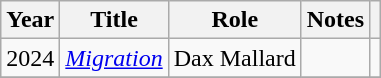<table class="wikitable ">
<tr>
<th>Year</th>
<th>Title</th>
<th>Role</th>
<th>Notes</th>
<th></th>
</tr>
<tr>
<td>2024</td>
<td><em><a href='#'>Migration</a></em></td>
<td>Dax Mallard</td>
<td></td>
<td></td>
</tr>
<tr>
</tr>
</table>
